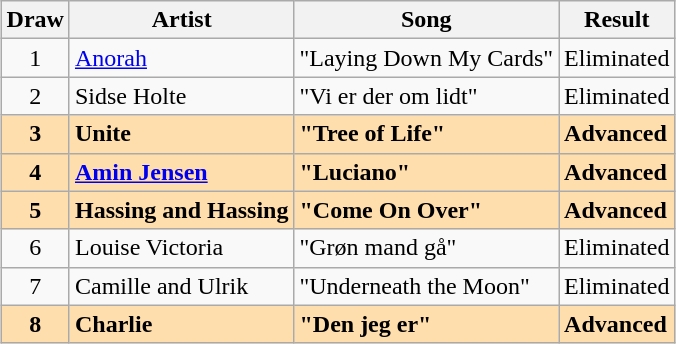<table class="sortable wikitable" style="margin: 1em auto 1em auto; text-align:center">
<tr>
<th>Draw</th>
<th>Artist</th>
<th>Song</th>
<th>Result</th>
</tr>
<tr>
<td>1</td>
<td align="left"><a href='#'>Anorah</a></td>
<td align="left">"Laying Down My Cards"</td>
<td align="left">Eliminated</td>
</tr>
<tr>
<td>2</td>
<td align="left">Sidse Holte</td>
<td align="left">"Vi er der om lidt"</td>
<td align="left">Eliminated</td>
</tr>
<tr style="font-weight:bold; background:navajowhite">
<td>3</td>
<td align="left">Unite</td>
<td align="left">"Tree of Life"</td>
<td align="left">Advanced</td>
</tr>
<tr style="font-weight:bold; background:navajowhite">
<td>4</td>
<td align="left"><a href='#'>Amin Jensen</a></td>
<td align="left">"Luciano"</td>
<td align="left">Advanced</td>
</tr>
<tr style="font-weight:bold; background:navajowhite">
<td>5</td>
<td align="left">Hassing and Hassing</td>
<td align="left">"Come On Over"</td>
<td align="left">Advanced</td>
</tr>
<tr>
<td>6</td>
<td align="left">Louise Victoria</td>
<td align="left">"Grøn mand gå"</td>
<td align="left">Eliminated</td>
</tr>
<tr>
<td>7</td>
<td align="left">Camille and Ulrik</td>
<td align="left">"Underneath the Moon"</td>
<td align="left">Eliminated</td>
</tr>
<tr style="font-weight:bold; background:navajowhite">
<td>8</td>
<td align="left">Charlie</td>
<td align="left">"Den jeg er"</td>
<td align="left">Advanced</td>
</tr>
</table>
